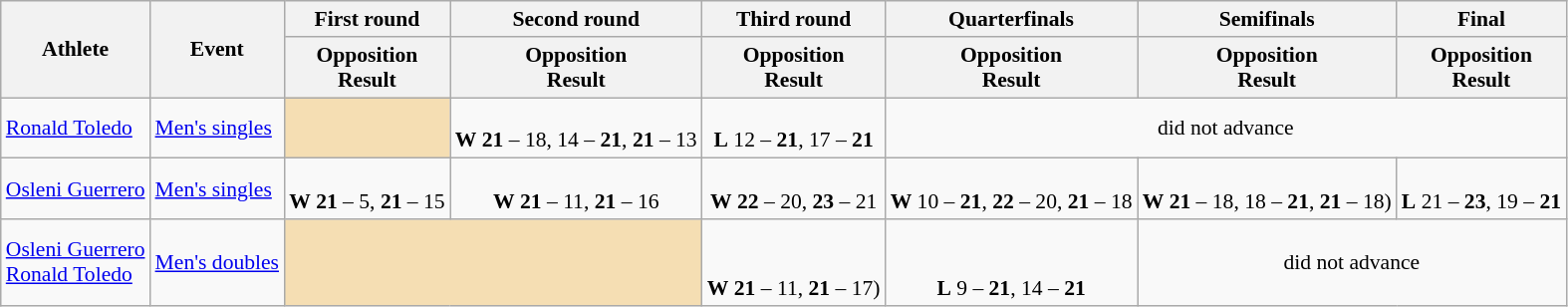<table class="wikitable" style="font-size:90%">
<tr>
<th rowspan="2">Athlete</th>
<th rowspan="2">Event</th>
<th>First round</th>
<th>Second round</th>
<th>Third round</th>
<th>Quarterfinals</th>
<th>Semifinals</th>
<th>Final</th>
</tr>
<tr>
<th>Opposition<br>Result</th>
<th>Opposition<br>Result</th>
<th>Opposition<br>Result</th>
<th>Opposition<br>Result</th>
<th>Opposition<br>Result</th>
<th>Opposition<br>Result</th>
</tr>
<tr>
<td><a href='#'>Ronald Toledo</a></td>
<td><a href='#'>Men's singles</a></td>
<td align=center bgcolor=wheat></td>
<td align=center><br><strong>W</strong> <strong>21</strong> – 18, 14 – <strong>21</strong>, <strong>21</strong> – 13</td>
<td align=center><br><strong>L</strong> 12 – <strong>21</strong>, 17 – <strong>21</strong></td>
<td align=center colspan="7">did not advance</td>
</tr>
<tr>
<td><a href='#'>Osleni Guerrero</a></td>
<td><a href='#'>Men's singles</a></td>
<td align=center><br><strong>W</strong> <strong>21</strong> – 5, <strong>21</strong> – 15</td>
<td align=center><br><strong>W</strong> <strong>21</strong> – 11, <strong>21</strong> – 16</td>
<td align=center><br><strong>W</strong> <strong>22</strong> – 20, <strong>23</strong> – 21</td>
<td align=center><br><strong>W</strong> 10 – <strong>21</strong>, <strong>22</strong> – 20, <strong>21</strong> – 18</td>
<td align=center><br><strong>W</strong> <strong>21</strong> – 18, 18 – <strong>21</strong>, <strong>21</strong> – 18)</td>
<td align=center><br><strong>L</strong> 21 – <strong>23</strong>, 19 – <strong>21</strong><br></td>
</tr>
<tr>
<td><a href='#'>Osleni Guerrero</a><br><a href='#'>Ronald Toledo</a></td>
<td><a href='#'>Men's doubles</a></td>
<td align=center colspan=2 bgcolor=wheat></td>
<td align=center><br><br><strong>W</strong> <strong>21</strong> – 11, <strong>21</strong> – 17)</td>
<td align=center><br><br> <strong>L</strong> 9 – <strong>21</strong>, 14 – <strong>21</strong></td>
<td align=center colspan="7">did not advance</td>
</tr>
</table>
